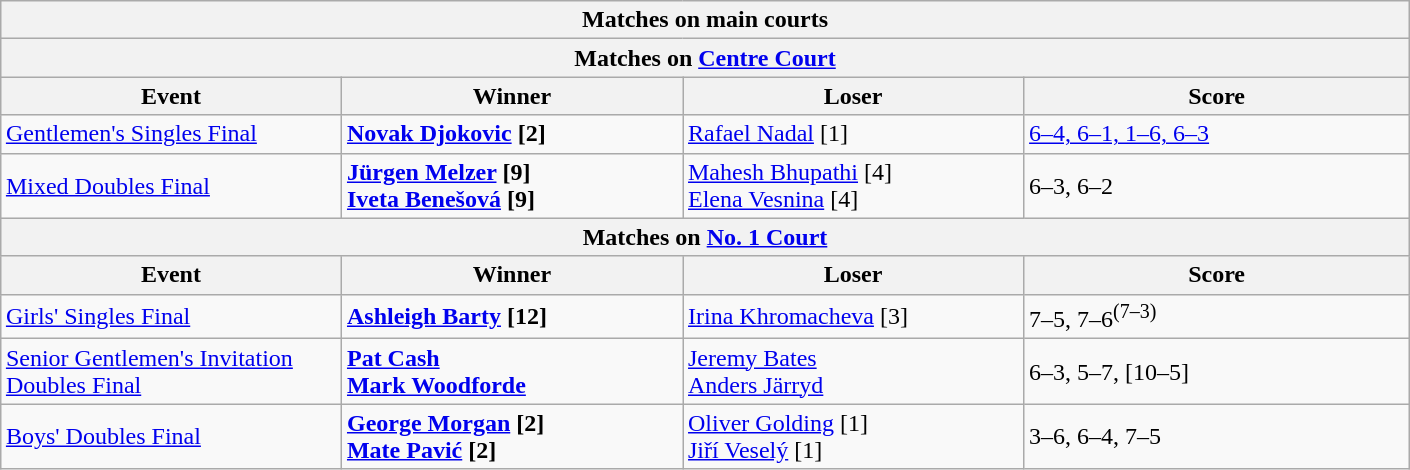<table class="wikitable collapsible uncollapsed" style="margin:auto;">
<tr>
<th colspan="4" style="white-space:nowrap;">Matches on main courts</th>
</tr>
<tr>
<th colspan="4">Matches on <a href='#'>Centre Court</a></th>
</tr>
<tr>
<th width=220>Event</th>
<th width=220>Winner</th>
<th width=220>Loser</th>
<th width=250>Score</th>
</tr>
<tr>
<td><a href='#'>Gentlemen's Singles Final</a></td>
<td> <strong><a href='#'>Novak Djokovic</a> [2]</strong></td>
<td> <a href='#'>Rafael Nadal</a> [1]</td>
<td><a href='#'>6–4, 6–1, 1–6, 6–3</a></td>
</tr>
<tr>
<td><a href='#'>Mixed Doubles Final</a></td>
<td> <strong><a href='#'>Jürgen Melzer</a> [9]</strong> <br>  <strong><a href='#'>Iveta Benešová</a> [9]</strong></td>
<td> <a href='#'>Mahesh Bhupathi</a> [4] <br>  <a href='#'>Elena Vesnina</a> [4]</td>
<td>6–3, 6–2</td>
</tr>
<tr>
<th colspan="4">Matches on <a href='#'>No. 1 Court</a></th>
</tr>
<tr>
<th width=220>Event</th>
<th width=220>Winner</th>
<th width=220>Loser</th>
<th width=250>Score</th>
</tr>
<tr>
<td><a href='#'>Girls' Singles Final</a></td>
<td> <strong><a href='#'>Ashleigh Barty</a> [12]</strong></td>
<td> <a href='#'>Irina Khromacheva</a> [3]</td>
<td>7–5, 7–6<sup>(7–3)</sup></td>
</tr>
<tr>
<td><a href='#'>Senior Gentlemen's Invitation Doubles Final</a></td>
<td> <strong><a href='#'>Pat Cash</a></strong><br> <strong><a href='#'>Mark Woodforde</a></strong></td>
<td> <a href='#'>Jeremy Bates</a><br> <a href='#'>Anders Järryd</a></td>
<td>6–3, 5–7, [10–5]</td>
</tr>
<tr>
<td><a href='#'>Boys' Doubles Final</a></td>
<td> <strong><a href='#'>George Morgan</a> [2]</strong><br> <strong><a href='#'>Mate Pavić</a> [2]</strong></td>
<td> <a href='#'>Oliver Golding</a> [1]<br> <a href='#'>Jiří Veselý</a> [1]</td>
<td>3–6, 6–4, 7–5</td>
</tr>
</table>
